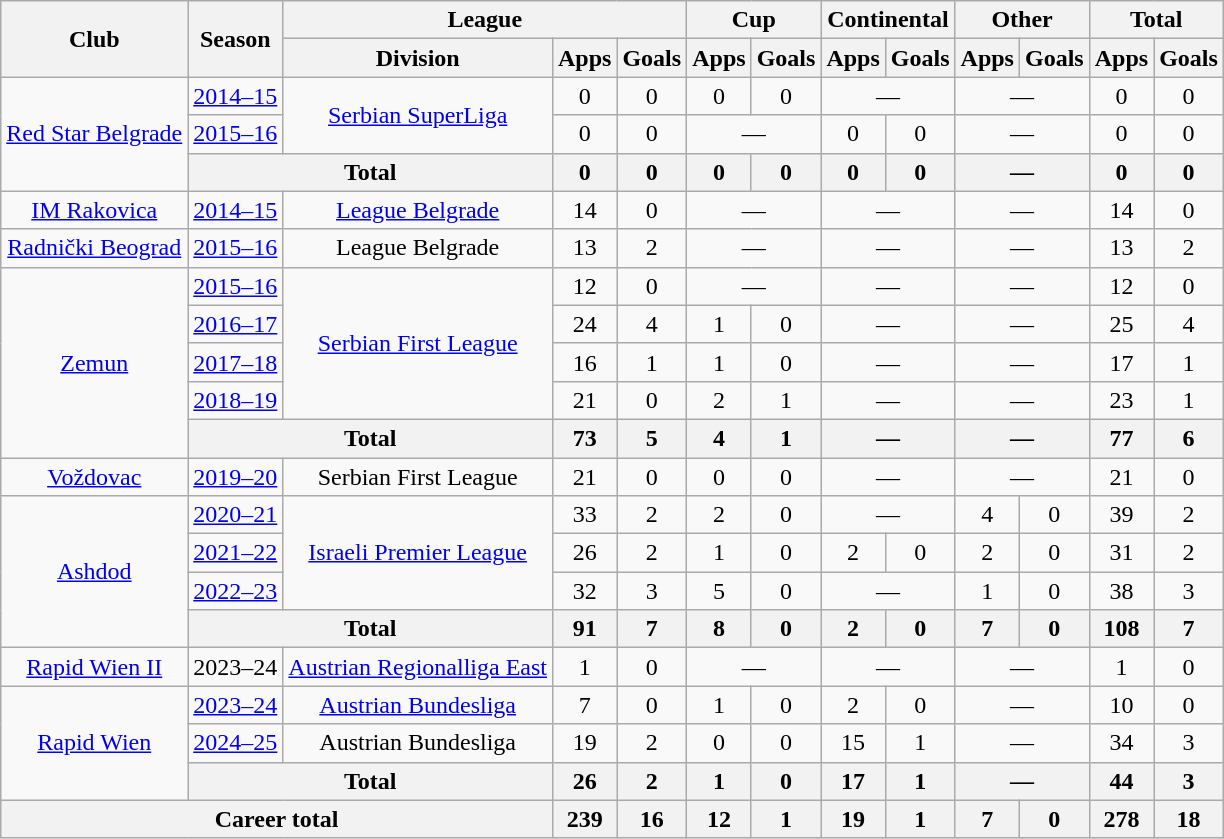<table class="wikitable" style="text-align:center">
<tr>
<th rowspan="2">Club</th>
<th rowspan="2">Season</th>
<th colspan="3">League</th>
<th colspan="2">Cup</th>
<th colspan="2">Continental</th>
<th colspan="2">Other</th>
<th colspan="2">Total</th>
</tr>
<tr>
<th>Division</th>
<th>Apps</th>
<th>Goals</th>
<th>Apps</th>
<th>Goals</th>
<th>Apps</th>
<th>Goals</th>
<th>Apps</th>
<th>Goals</th>
<th>Apps</th>
<th>Goals</th>
</tr>
<tr>
<td rowspan="3"><a href='#'>Red Star Belgrade</a></td>
<td><a href='#'>2014–15</a></td>
<td rowspan="2"><a href='#'>Serbian SuperLiga</a></td>
<td>0</td>
<td>0</td>
<td>0</td>
<td>0</td>
<td colspan="2">—</td>
<td colspan="2">—</td>
<td>0</td>
<td>0</td>
</tr>
<tr>
<td><a href='#'>2015–16</a></td>
<td>0</td>
<td>0</td>
<td colspan="2">—</td>
<td>0</td>
<td>0</td>
<td colspan="2">—</td>
<td>0</td>
<td>0</td>
</tr>
<tr>
<th colspan="2">Total</th>
<th>0</th>
<th>0</th>
<th>0</th>
<th>0</th>
<th>0</th>
<th>0</th>
<th colspan="2">—</th>
<th>0</th>
<th>0</th>
</tr>
<tr>
<td><a href='#'>IM Rakovica</a></td>
<td><a href='#'>2014–15</a></td>
<td><a href='#'>League Belgrade</a></td>
<td>14</td>
<td>0</td>
<td colspan="2">—</td>
<td colspan="2">—</td>
<td colspan="2">—</td>
<td>14</td>
<td>0</td>
</tr>
<tr>
<td><a href='#'>Radnički Beograd</a></td>
<td><a href='#'>2015–16</a></td>
<td>League Belgrade</td>
<td>13</td>
<td>2</td>
<td colspan="2">—</td>
<td colspan="2">—</td>
<td colspan="2">—</td>
<td>13</td>
<td>2</td>
</tr>
<tr>
<td rowspan="5"><a href='#'>Zemun</a></td>
<td><a href='#'>2015–16</a></td>
<td rowspan="4"><a href='#'>Serbian First League</a></td>
<td>12</td>
<td>0</td>
<td colspan="2">—</td>
<td colspan="2">—</td>
<td colspan="2">—</td>
<td>12</td>
<td>0</td>
</tr>
<tr>
<td><a href='#'>2016–17</a></td>
<td>24</td>
<td>4</td>
<td>1</td>
<td>0</td>
<td colspan="2">—</td>
<td colspan="2">—</td>
<td>25</td>
<td>4</td>
</tr>
<tr>
<td><a href='#'>2017–18</a></td>
<td>16</td>
<td>1</td>
<td>1</td>
<td>0</td>
<td colspan="2">—</td>
<td colspan="2">—</td>
<td>17</td>
<td>1</td>
</tr>
<tr>
<td><a href='#'>2018–19</a></td>
<td>21</td>
<td>0</td>
<td>2</td>
<td>1</td>
<td colspan="2">—</td>
<td colspan="2">—</td>
<td>23</td>
<td>1</td>
</tr>
<tr>
<th colspan="2">Total</th>
<th>73</th>
<th>5</th>
<th>4</th>
<th>1</th>
<th colspan="2">—</th>
<th colspan="2">—</th>
<th>77</th>
<th>6</th>
</tr>
<tr>
<td><a href='#'>Voždovac</a></td>
<td><a href='#'>2019–20</a></td>
<td>Serbian First League</td>
<td>21</td>
<td>0</td>
<td>0</td>
<td>0</td>
<td colspan="2">—</td>
<td colspan="2">—</td>
<td>21</td>
<td>0</td>
</tr>
<tr>
<td rowspan="4"><a href='#'>Ashdod</a></td>
<td><a href='#'>2020–21</a></td>
<td rowspan="3"><a href='#'>Israeli Premier League</a></td>
<td>33</td>
<td>2</td>
<td>2</td>
<td>0</td>
<td colspan="2">—</td>
<td>4</td>
<td>0</td>
<td>39</td>
<td>2</td>
</tr>
<tr>
<td><a href='#'>2021–22</a></td>
<td>26</td>
<td>2</td>
<td>1</td>
<td>0</td>
<td>2</td>
<td>0</td>
<td>2</td>
<td>0</td>
<td>31</td>
<td>2</td>
</tr>
<tr>
<td><a href='#'>2022–23</a></td>
<td>32</td>
<td>3</td>
<td>5</td>
<td>0</td>
<td colspan="2">—</td>
<td>1</td>
<td>0</td>
<td>38</td>
<td>3</td>
</tr>
<tr>
<th colspan="2">Total</th>
<th>91</th>
<th>7</th>
<th>8</th>
<th>0</th>
<th>2</th>
<th>0</th>
<th>7</th>
<th>0</th>
<th>108</th>
<th>7</th>
</tr>
<tr>
<td><a href='#'>Rapid Wien II</a></td>
<td>2023–24</td>
<td><a href='#'>Austrian Regionalliga East</a></td>
<td>1</td>
<td>0</td>
<td colspan="2">—</td>
<td colspan="2">—</td>
<td colspan="2">—</td>
<td>1</td>
<td>0</td>
</tr>
<tr>
<td rowspan="3"><a href='#'>Rapid Wien</a></td>
<td><a href='#'>2023–24</a></td>
<td><a href='#'>Austrian Bundesliga</a></td>
<td>7</td>
<td>0</td>
<td>1</td>
<td>0</td>
<td>2</td>
<td>0</td>
<td colspan="2">—</td>
<td>10</td>
<td>0</td>
</tr>
<tr>
<td><a href='#'>2024–25</a></td>
<td>Austrian Bundesliga</td>
<td>19</td>
<td>2</td>
<td>0</td>
<td>0</td>
<td>15</td>
<td>1</td>
<td colspan="2">—</td>
<td>34</td>
<td>3</td>
</tr>
<tr>
<th colspan="2">Total</th>
<th>26</th>
<th>2</th>
<th>1</th>
<th>0</th>
<th>17</th>
<th>1</th>
<th colspan="2">—</th>
<th>44</th>
<th>3</th>
</tr>
<tr>
<th colspan="3">Career total</th>
<th>239</th>
<th>16</th>
<th>12</th>
<th>1</th>
<th>19</th>
<th>1</th>
<th>7</th>
<th>0</th>
<th>278</th>
<th>18</th>
</tr>
</table>
